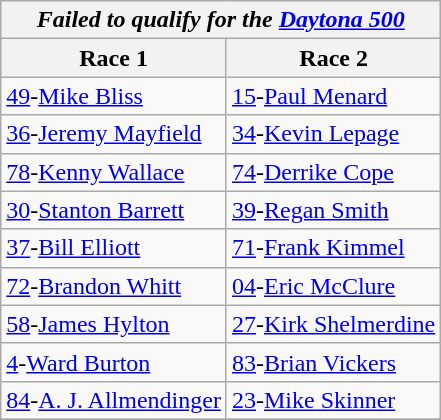<table class="wikitable">
<tr>
<th colspan=2><strong><em>Failed to qualify for the <a href='#'>Daytona 500</a></em></strong></th>
</tr>
<tr>
<th>Race 1</th>
<th>Race 2</th>
</tr>
<tr>
<td><a href='#'>49</a>-<a href='#'>Mike Bliss</a></td>
<td><a href='#'>15</a>-<a href='#'>Paul Menard</a></td>
</tr>
<tr>
<td><a href='#'>36</a>-<a href='#'>Jeremy Mayfield</a></td>
<td><a href='#'>34</a>-<a href='#'>Kevin Lepage</a></td>
</tr>
<tr>
<td><a href='#'>78</a>-<a href='#'>Kenny Wallace</a></td>
<td><a href='#'>74</a>-<a href='#'>Derrike Cope</a></td>
</tr>
<tr>
<td><a href='#'>30</a>-<a href='#'>Stanton Barrett</a></td>
<td><a href='#'>39</a>-<a href='#'>Regan Smith</a></td>
</tr>
<tr>
<td><a href='#'>37</a>-<a href='#'>Bill Elliott</a></td>
<td><a href='#'>71</a>-<a href='#'>Frank Kimmel</a></td>
</tr>
<tr>
<td><a href='#'>72</a>-<a href='#'>Brandon Whitt</a></td>
<td><a href='#'>04</a>-<a href='#'>Eric McClure</a></td>
</tr>
<tr>
<td><a href='#'>58</a>-<a href='#'>James Hylton</a></td>
<td><a href='#'>27</a>-<a href='#'>Kirk Shelmerdine</a></td>
</tr>
<tr>
<td><a href='#'>4</a>-<a href='#'>Ward Burton</a></td>
<td><a href='#'>83</a>-<a href='#'>Brian Vickers</a></td>
</tr>
<tr>
<td><a href='#'>84</a>-<a href='#'>A. J. Allmendinger</a></td>
<td><a href='#'>23</a>-<a href='#'>Mike Skinner</a></td>
</tr>
<tr>
</tr>
</table>
